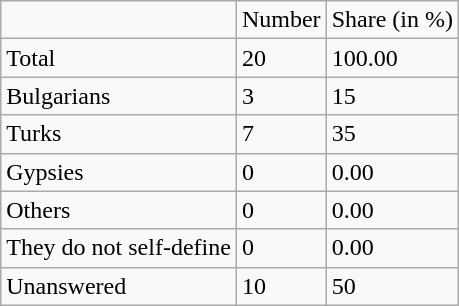<table class="wikitable sortable">
<tr>
<td></td>
<td>Number</td>
<td>Share (in %)</td>
</tr>
<tr>
<td>Total</td>
<td>20</td>
<td>100.00</td>
</tr>
<tr>
<td>Bulgarians</td>
<td>3</td>
<td>15</td>
</tr>
<tr>
<td>Turks</td>
<td>7</td>
<td>35</td>
</tr>
<tr>
<td>Gypsies</td>
<td>0</td>
<td>0.00</td>
</tr>
<tr>
<td>Others</td>
<td>0</td>
<td>0.00</td>
</tr>
<tr>
<td>They do not self-define</td>
<td>0</td>
<td>0.00</td>
</tr>
<tr>
<td>Unanswered</td>
<td>10</td>
<td>50</td>
</tr>
</table>
